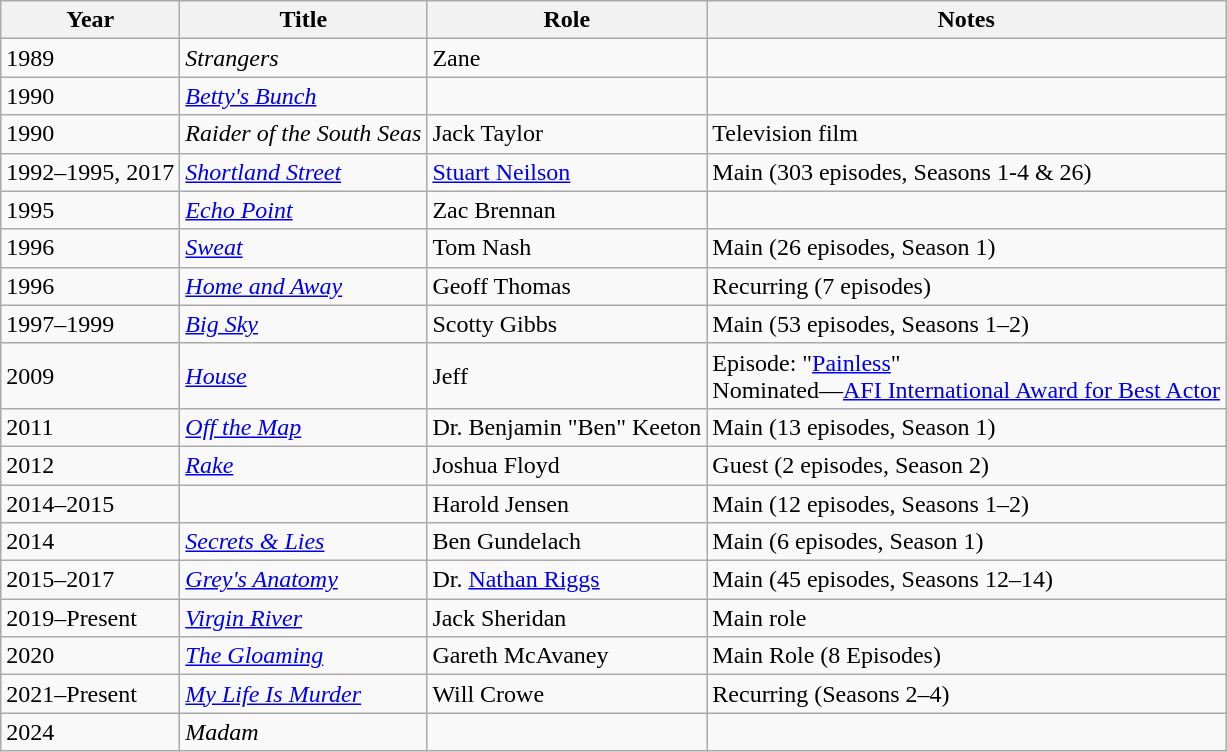<table class="wikitable sortable">
<tr>
<th>Year</th>
<th>Title</th>
<th>Role</th>
<th class="unsortable">Notes</th>
</tr>
<tr>
<td>1989</td>
<td><em>Strangers</em></td>
<td>Zane</td>
<td></td>
</tr>
<tr>
<td>1990</td>
<td><em><a href='#'>Betty's Bunch</a></em></td>
<td></td>
<td></td>
</tr>
<tr>
<td>1990</td>
<td><em>Raider of the South Seas</em></td>
<td>Jack Taylor</td>
<td>Television film</td>
</tr>
<tr>
<td>1992–1995, 2017</td>
<td><em><a href='#'>Shortland Street</a></em></td>
<td><a href='#'>Stuart Neilson</a></td>
<td>Main (303 episodes, Seasons 1-4 & 26)</td>
</tr>
<tr>
<td>1995</td>
<td><em><a href='#'>Echo Point</a></em></td>
<td>Zac Brennan</td>
<td></td>
</tr>
<tr>
<td>1996</td>
<td><em><a href='#'>Sweat</a></em></td>
<td>Tom Nash</td>
<td>Main (26 episodes, Season 1)</td>
</tr>
<tr>
<td>1996</td>
<td><em><a href='#'>Home and Away</a></em></td>
<td>Geoff Thomas</td>
<td>Recurring (7 episodes)</td>
</tr>
<tr>
<td>1997–1999</td>
<td><em><a href='#'>Big Sky</a></em></td>
<td>Scotty Gibbs</td>
<td>Main (53 episodes, Seasons 1–2)</td>
</tr>
<tr>
<td>2009</td>
<td><em><a href='#'>House</a></em></td>
<td>Jeff</td>
<td>Episode: "<a href='#'>Painless</a>"<br>Nominated—<a href='#'>AFI International Award for Best Actor</a></td>
</tr>
<tr>
<td>2011</td>
<td><em><a href='#'>Off the Map</a></em></td>
<td>Dr. Benjamin "Ben" Keeton</td>
<td>Main (13 episodes, Season 1)</td>
</tr>
<tr>
<td>2012</td>
<td><em><a href='#'>Rake</a></em></td>
<td>Joshua Floyd</td>
<td>Guest (2 episodes, Season 2)</td>
</tr>
<tr>
<td>2014–2015</td>
<td><em></em></td>
<td>Harold Jensen</td>
<td>Main (12 episodes, Seasons 1–2)</td>
</tr>
<tr>
<td>2014</td>
<td><em><a href='#'>Secrets & Lies</a></em></td>
<td>Ben Gundelach</td>
<td>Main (6 episodes, Season 1)</td>
</tr>
<tr>
<td>2015–2017</td>
<td><em><a href='#'>Grey's Anatomy</a></em></td>
<td>Dr. <a href='#'>Nathan Riggs</a></td>
<td>Main (45 episodes, Seasons 12–14)</td>
</tr>
<tr>
<td>2019–Present</td>
<td><em><a href='#'>Virgin River</a></em></td>
<td>Jack Sheridan</td>
<td>Main role</td>
</tr>
<tr>
<td>2020</td>
<td><em><a href='#'>The Gloaming</a></em></td>
<td>Gareth McAvaney</td>
<td>Main Role (8 Episodes)</td>
</tr>
<tr>
<td>2021–Present</td>
<td><em><a href='#'>My Life Is Murder</a></em></td>
<td>Will Crowe</td>
<td>Recurring (Seasons 2–4)</td>
</tr>
<tr>
<td>2024</td>
<td><em>Madam</em> </td>
<td></td>
<td></td>
</tr>
</table>
